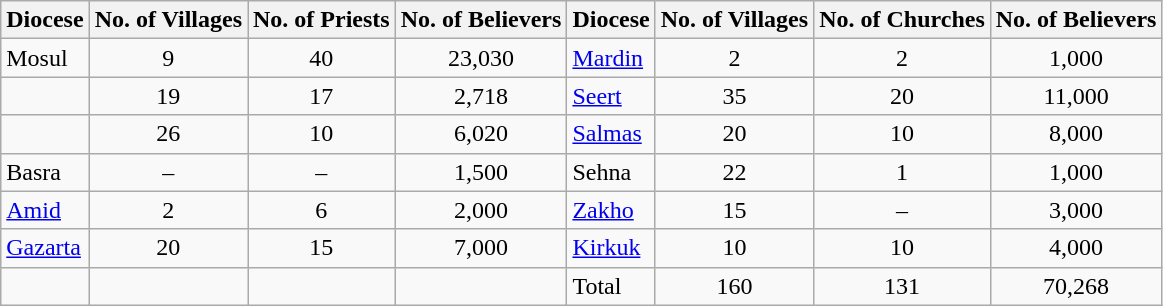<table class="wikitable" style="text-align:center">
<tr>
<th style="text-align:left">Diocese</th>
<th>No. of Villages</th>
<th>No. of Priests</th>
<th>No. of Believers</th>
<th style="text-align:left">Diocese</th>
<th>No. of Villages</th>
<th>No. of Churches</th>
<th>No. of Believers</th>
</tr>
<tr>
<td style="text-align:left">Mosul</td>
<td>9</td>
<td>40</td>
<td>23,030</td>
<td style="text-align:left"><a href='#'>Mardin</a></td>
<td>2</td>
<td>2</td>
<td>1,000</td>
</tr>
<tr>
<td style="text-align:left"><a href='#'></a></td>
<td>19</td>
<td>17</td>
<td>2,718</td>
<td style="text-align:left"><a href='#'>Seert</a></td>
<td>35</td>
<td>20</td>
<td>11,000</td>
</tr>
<tr>
<td style="text-align:left"><a href='#'></a></td>
<td>26</td>
<td>10</td>
<td>6,020</td>
<td style="text-align:left"><a href='#'>Salmas</a></td>
<td>20</td>
<td>10</td>
<td>8,000</td>
</tr>
<tr>
<td style="text-align:left">Basra</td>
<td>–</td>
<td>–</td>
<td>1,500</td>
<td style="text-align:left">Sehna</td>
<td>22</td>
<td>1</td>
<td>1,000</td>
</tr>
<tr>
<td style="text-align:left"><a href='#'>Amid</a></td>
<td>2</td>
<td>6</td>
<td>2,000</td>
<td style="text-align:left"><a href='#'>Zakho</a></td>
<td>15</td>
<td>–</td>
<td>3,000</td>
</tr>
<tr>
<td style="text-align:left"><a href='#'>Gazarta</a></td>
<td>20</td>
<td>15</td>
<td>7,000</td>
<td style="text-align:left"><a href='#'>Kirkuk</a></td>
<td>10</td>
<td>10</td>
<td>4,000</td>
</tr>
<tr>
<td style="text-align:left"></td>
<td></td>
<td></td>
<td></td>
<td style="text-align:left">Total</td>
<td>160</td>
<td>131</td>
<td>70,268</td>
</tr>
</table>
